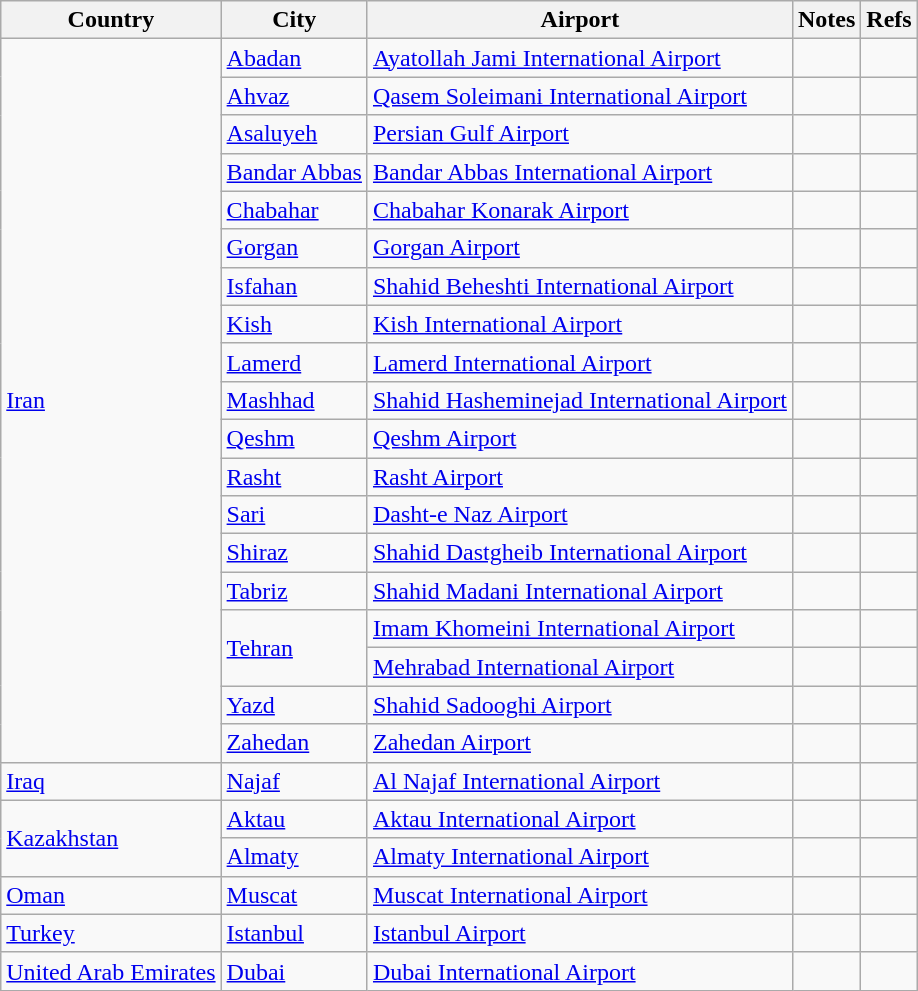<table class="wikitable sortable">
<tr>
<th>Country</th>
<th>City</th>
<th>Airport</th>
<th>Notes</th>
<th class="unsortable">Refs</th>
</tr>
<tr>
<td rowspan="19"><a href='#'>Iran</a></td>
<td><a href='#'>Abadan</a></td>
<td><a href='#'>Ayatollah Jami International Airport</a></td>
<td></td>
<td align=center></td>
</tr>
<tr>
<td><a href='#'>Ahvaz</a></td>
<td><a href='#'>Qasem Soleimani International Airport</a></td>
<td></td>
<td align=center></td>
</tr>
<tr>
<td><a href='#'>Asaluyeh</a></td>
<td><a href='#'>Persian Gulf Airport</a></td>
<td></td>
<td align=center></td>
</tr>
<tr>
<td><a href='#'>Bandar Abbas</a></td>
<td><a href='#'>Bandar Abbas International Airport</a></td>
<td></td>
<td align=center></td>
</tr>
<tr>
<td><a href='#'>Chabahar</a></td>
<td><a href='#'>Chabahar Konarak Airport</a></td>
<td></td>
<td align=center></td>
</tr>
<tr>
<td><a href='#'>Gorgan</a></td>
<td><a href='#'>Gorgan Airport</a></td>
<td></td>
<td align=center></td>
</tr>
<tr>
<td><a href='#'>Isfahan</a></td>
<td><a href='#'>Shahid Beheshti International Airport</a></td>
<td></td>
<td align=center></td>
</tr>
<tr>
<td><a href='#'>Kish</a></td>
<td><a href='#'>Kish International Airport</a></td>
<td></td>
<td align=center></td>
</tr>
<tr>
<td><a href='#'>Lamerd</a></td>
<td><a href='#'>Lamerd International Airport</a></td>
<td></td>
<td align=center></td>
</tr>
<tr>
<td><a href='#'>Mashhad</a></td>
<td><a href='#'>Shahid Hasheminejad International Airport</a></td>
<td></td>
<td align=center></td>
</tr>
<tr>
<td><a href='#'>Qeshm</a></td>
<td><a href='#'>Qeshm Airport</a></td>
<td></td>
<td align=center></td>
</tr>
<tr>
<td><a href='#'>Rasht</a></td>
<td><a href='#'>Rasht Airport</a></td>
<td></td>
<td align=center></td>
</tr>
<tr>
<td><a href='#'>Sari</a></td>
<td><a href='#'>Dasht-e Naz Airport</a></td>
<td></td>
<td align=center></td>
</tr>
<tr>
<td><a href='#'>Shiraz</a></td>
<td><a href='#'>Shahid Dastgheib International Airport</a></td>
<td></td>
<td align=center></td>
</tr>
<tr>
<td><a href='#'>Tabriz</a></td>
<td><a href='#'>Shahid Madani International Airport</a></td>
<td></td>
<td align=center></td>
</tr>
<tr>
<td rowspan="2"><a href='#'>Tehran</a></td>
<td><a href='#'>Imam Khomeini International Airport</a></td>
<td></td>
<td align=center></td>
</tr>
<tr>
<td><a href='#'>Mehrabad International Airport</a></td>
<td></td>
<td align=center></td>
</tr>
<tr>
<td><a href='#'>Yazd</a></td>
<td><a href='#'>Shahid Sadooghi Airport</a></td>
<td></td>
<td align=center></td>
</tr>
<tr>
<td><a href='#'>Zahedan</a></td>
<td><a href='#'>Zahedan Airport</a></td>
<td></td>
<td align=center></td>
</tr>
<tr>
<td><a href='#'>Iraq</a></td>
<td><a href='#'>Najaf</a></td>
<td><a href='#'>Al Najaf International Airport</a></td>
<td></td>
<td align=center></td>
</tr>
<tr>
<td rowspan="2"><a href='#'>Kazakhstan</a></td>
<td><a href='#'>Aktau</a></td>
<td><a href='#'>Aktau International Airport</a></td>
<td></td>
<td align=center></td>
</tr>
<tr>
<td><a href='#'>Almaty</a></td>
<td><a href='#'>Almaty International Airport</a></td>
<td></td>
<td align=center></td>
</tr>
<tr>
<td><a href='#'>Oman</a></td>
<td><a href='#'>Muscat</a></td>
<td><a href='#'>Muscat International Airport</a></td>
<td></td>
<td align=center></td>
</tr>
<tr>
<td><a href='#'>Turkey</a></td>
<td><a href='#'>Istanbul</a></td>
<td><a href='#'>Istanbul Airport</a></td>
<td></td>
<td align=center></td>
</tr>
<tr>
<td><a href='#'>United Arab Emirates</a></td>
<td><a href='#'>Dubai</a></td>
<td><a href='#'>Dubai International Airport</a></td>
<td></td>
</tr>
</table>
